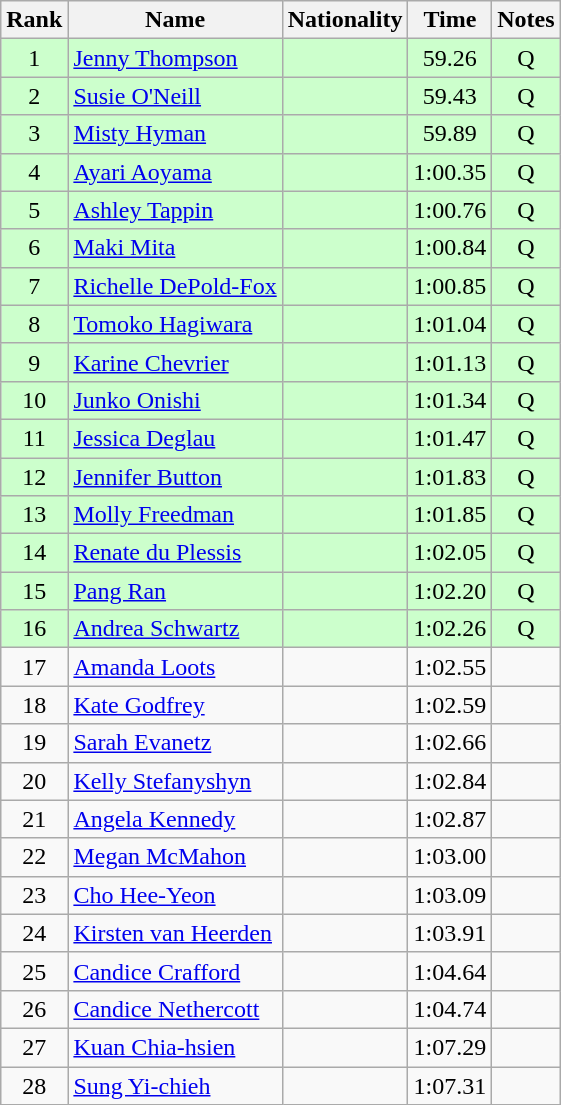<table class="wikitable sortable" style="text-align:center">
<tr>
<th>Rank</th>
<th>Name</th>
<th>Nationality</th>
<th>Time</th>
<th>Notes</th>
</tr>
<tr bgcolor=ccffcc>
<td>1</td>
<td align=left><a href='#'>Jenny Thompson</a></td>
<td align=left></td>
<td>59.26</td>
<td>Q</td>
</tr>
<tr bgcolor=ccffcc>
<td>2</td>
<td align=left><a href='#'>Susie O'Neill</a></td>
<td align=left></td>
<td>59.43</td>
<td>Q</td>
</tr>
<tr bgcolor=ccffcc>
<td>3</td>
<td align=left><a href='#'>Misty Hyman</a></td>
<td align=left></td>
<td>59.89</td>
<td>Q</td>
</tr>
<tr bgcolor=ccffcc>
<td>4</td>
<td align=left><a href='#'>Ayari Aoyama</a></td>
<td align=left></td>
<td>1:00.35</td>
<td>Q</td>
</tr>
<tr bgcolor=ccffcc>
<td>5</td>
<td align=left><a href='#'>Ashley Tappin</a></td>
<td align=left></td>
<td>1:00.76</td>
<td>Q</td>
</tr>
<tr bgcolor=ccffcc>
<td>6</td>
<td align=left><a href='#'>Maki Mita</a></td>
<td align=left></td>
<td>1:00.84</td>
<td>Q</td>
</tr>
<tr bgcolor=ccffcc>
<td>7</td>
<td align=left><a href='#'>Richelle DePold-Fox</a></td>
<td align=left></td>
<td>1:00.85</td>
<td>Q</td>
</tr>
<tr bgcolor=ccffcc>
<td>8</td>
<td align=left><a href='#'>Tomoko Hagiwara</a></td>
<td align=left></td>
<td>1:01.04</td>
<td>Q</td>
</tr>
<tr bgcolor=ccffcc>
<td>9</td>
<td align=left><a href='#'>Karine Chevrier</a></td>
<td align=left></td>
<td>1:01.13</td>
<td>Q</td>
</tr>
<tr bgcolor=ccffcc>
<td>10</td>
<td align=left><a href='#'>Junko Onishi</a></td>
<td align=left></td>
<td>1:01.34</td>
<td>Q</td>
</tr>
<tr bgcolor=ccffcc>
<td>11</td>
<td align=left><a href='#'>Jessica Deglau</a></td>
<td align=left></td>
<td>1:01.47</td>
<td>Q</td>
</tr>
<tr bgcolor=ccffcc>
<td>12</td>
<td align=left><a href='#'>Jennifer Button</a></td>
<td align=left></td>
<td>1:01.83</td>
<td>Q</td>
</tr>
<tr bgcolor=ccffcc>
<td>13</td>
<td align=left><a href='#'>Molly Freedman</a></td>
<td align=left></td>
<td>1:01.85</td>
<td>Q</td>
</tr>
<tr bgcolor=ccffcc>
<td>14</td>
<td align=left><a href='#'>Renate du Plessis</a></td>
<td align=left></td>
<td>1:02.05</td>
<td>Q</td>
</tr>
<tr bgcolor=ccffcc>
<td>15</td>
<td align=left><a href='#'>Pang Ran</a></td>
<td align=left></td>
<td>1:02.20</td>
<td>Q</td>
</tr>
<tr bgcolor=ccffcc>
<td>16</td>
<td align=left><a href='#'>Andrea Schwartz</a></td>
<td align=left></td>
<td>1:02.26</td>
<td>Q</td>
</tr>
<tr>
<td>17</td>
<td align=left><a href='#'>Amanda Loots</a></td>
<td align=left></td>
<td>1:02.55</td>
<td></td>
</tr>
<tr>
<td>18</td>
<td align=left><a href='#'>Kate Godfrey</a></td>
<td align=left></td>
<td>1:02.59</td>
<td></td>
</tr>
<tr>
<td>19</td>
<td align=left><a href='#'>Sarah Evanetz</a></td>
<td align=left></td>
<td>1:02.66</td>
<td></td>
</tr>
<tr>
<td>20</td>
<td align=left><a href='#'>Kelly Stefanyshyn</a></td>
<td align=left></td>
<td>1:02.84</td>
<td></td>
</tr>
<tr>
<td>21</td>
<td align=left><a href='#'>Angela Kennedy</a></td>
<td align=left></td>
<td>1:02.87</td>
<td></td>
</tr>
<tr>
<td>22</td>
<td align=left><a href='#'>Megan McMahon</a></td>
<td align=left></td>
<td>1:03.00</td>
<td></td>
</tr>
<tr>
<td>23</td>
<td align=left><a href='#'>Cho Hee-Yeon</a></td>
<td align=left></td>
<td>1:03.09</td>
<td></td>
</tr>
<tr>
<td>24</td>
<td align=left><a href='#'>Kirsten van Heerden</a></td>
<td align=left></td>
<td>1:03.91</td>
<td></td>
</tr>
<tr>
<td>25</td>
<td align=left><a href='#'>Candice Crafford</a></td>
<td align=left></td>
<td>1:04.64</td>
<td></td>
</tr>
<tr>
<td>26</td>
<td align=left><a href='#'>Candice Nethercott</a></td>
<td align=left></td>
<td>1:04.74</td>
<td></td>
</tr>
<tr>
<td>27</td>
<td align=left><a href='#'>Kuan Chia-hsien</a></td>
<td align=left></td>
<td>1:07.29</td>
<td></td>
</tr>
<tr>
<td>28</td>
<td align=left><a href='#'>Sung Yi-chieh</a></td>
<td align=left></td>
<td>1:07.31</td>
<td></td>
</tr>
</table>
